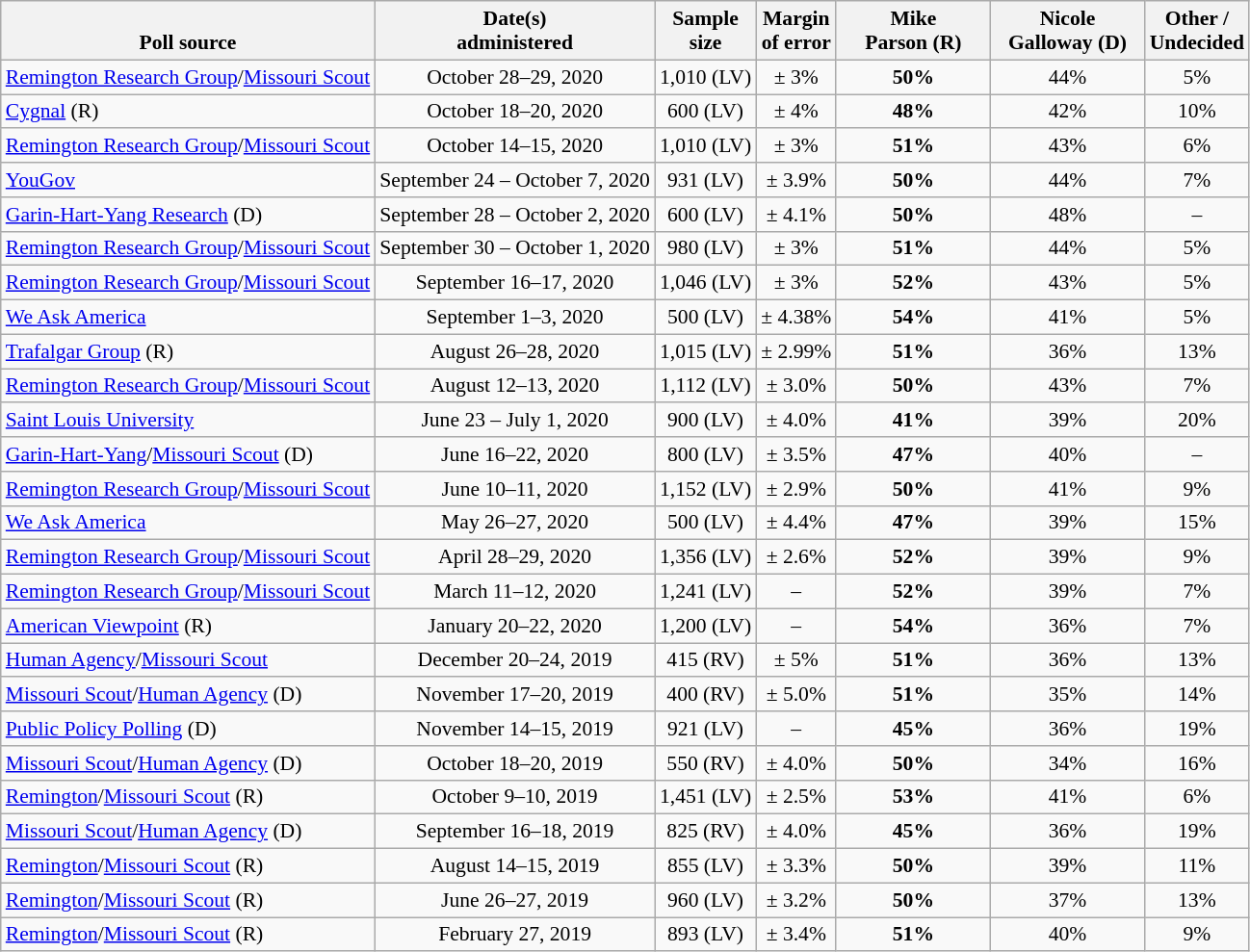<table class="wikitable" style="font-size:90%;text-align:center;">
<tr valign=bottom>
<th>Poll source</th>
<th>Date(s)<br>administered</th>
<th>Sample<br>size</th>
<th>Margin<br>of error</th>
<th style="width:100px;">Mike<br>Parson (R)</th>
<th style="width:100px;">Nicole<br>Galloway (D)</th>
<th>Other /<br>Undecided</th>
</tr>
<tr>
<td style="text-align:left;"><a href='#'>Remington Research Group</a>/<a href='#'>Missouri Scout</a></td>
<td>October 28–29, 2020</td>
<td>1,010 (LV)</td>
<td>± 3%</td>
<td><strong>50%</strong></td>
<td>44%</td>
<td>5%</td>
</tr>
<tr>
<td style="text-align:left;"><a href='#'>Cygnal</a> (R)</td>
<td>October 18–20, 2020</td>
<td>600 (LV)</td>
<td>± 4%</td>
<td><strong>48%</strong></td>
<td>42%</td>
<td>10%</td>
</tr>
<tr>
<td style="text-align:left;"><a href='#'>Remington Research Group</a>/<a href='#'>Missouri Scout</a></td>
<td>October 14–15, 2020</td>
<td>1,010 (LV)</td>
<td>± 3%</td>
<td><strong>51%</strong></td>
<td>43%</td>
<td>6%</td>
</tr>
<tr>
<td style="text-align:left;"><a href='#'>YouGov</a></td>
<td>September 24 – October 7, 2020</td>
<td>931 (LV)</td>
<td>± 3.9%</td>
<td><strong>50%</strong></td>
<td>44%</td>
<td>7%</td>
</tr>
<tr>
<td style="text-align:left;"><a href='#'>Garin-Hart-Yang Research</a> (D)</td>
<td>September 28 – October 2, 2020</td>
<td>600 (LV)</td>
<td>± 4.1%</td>
<td><strong>50%</strong></td>
<td>48%</td>
<td>–</td>
</tr>
<tr>
<td style="text-align:left;"><a href='#'>Remington Research Group</a>/<a href='#'>Missouri Scout</a></td>
<td>September 30 – October 1, 2020</td>
<td>980 (LV)</td>
<td>± 3%</td>
<td><strong>51%</strong></td>
<td>44%</td>
<td>5%</td>
</tr>
<tr>
<td style="text-align:left;"><a href='#'>Remington Research Group</a>/<a href='#'>Missouri Scout</a></td>
<td>September 16–17, 2020</td>
<td>1,046 (LV)</td>
<td>± 3%</td>
<td><strong>52%</strong></td>
<td>43%</td>
<td>5%</td>
</tr>
<tr>
<td style="text-align:left;"><a href='#'>We Ask America</a></td>
<td>September 1–3, 2020</td>
<td>500 (LV)</td>
<td>± 4.38%</td>
<td><strong>54%</strong></td>
<td>41%</td>
<td>5%</td>
</tr>
<tr>
<td style="text-align:left;"><a href='#'>Trafalgar Group</a> (R)</td>
<td>August 26–28, 2020</td>
<td>1,015 (LV)</td>
<td>± 2.99%</td>
<td><strong>51%</strong></td>
<td>36%</td>
<td>13%</td>
</tr>
<tr>
<td style="text-align:left;"><a href='#'>Remington Research Group</a>/<a href='#'>Missouri Scout</a></td>
<td>August 12–13, 2020</td>
<td>1,112 (LV)</td>
<td>± 3.0%</td>
<td><strong>50%</strong></td>
<td>43%</td>
<td>7%</td>
</tr>
<tr>
<td style="text-align:left;"><a href='#'>Saint Louis University</a></td>
<td>June 23 – July 1, 2020</td>
<td>900 (LV)</td>
<td>± 4.0%</td>
<td><strong>41%</strong></td>
<td>39%</td>
<td>20%</td>
</tr>
<tr>
<td style="text-align:left;"><a href='#'>Garin-Hart-Yang</a>/<a href='#'>Missouri Scout</a> (D)</td>
<td>June 16–22, 2020</td>
<td>800 (LV)</td>
<td>± 3.5%</td>
<td><strong>47%</strong></td>
<td>40%</td>
<td>–</td>
</tr>
<tr>
<td style="text-align:left;"><a href='#'>Remington Research Group</a>/<a href='#'>Missouri Scout</a></td>
<td>June 10–11, 2020</td>
<td>1,152 (LV)</td>
<td>± 2.9%</td>
<td><strong>50%</strong></td>
<td>41%</td>
<td>9%</td>
</tr>
<tr>
<td style="text-align:left;"><a href='#'>We Ask America</a></td>
<td>May 26–27, 2020</td>
<td>500 (LV)</td>
<td>± 4.4%</td>
<td><strong>47%</strong></td>
<td>39%</td>
<td>15%</td>
</tr>
<tr>
<td style="text-align:left;"><a href='#'>Remington Research Group</a>/<a href='#'>Missouri Scout</a></td>
<td>April 28–29, 2020</td>
<td>1,356 (LV)</td>
<td>± 2.6%</td>
<td><strong>52%</strong></td>
<td>39%</td>
<td>9%</td>
</tr>
<tr>
<td style="text-align:left;"><a href='#'>Remington Research Group</a>/<a href='#'>Missouri Scout</a></td>
<td>March 11–12, 2020</td>
<td>1,241 (LV)</td>
<td>–</td>
<td><strong>52%</strong></td>
<td>39%</td>
<td>7%</td>
</tr>
<tr>
<td style="text-align:left;"><a href='#'>American Viewpoint</a> (R)</td>
<td>January 20–22, 2020</td>
<td>1,200 (LV)</td>
<td>–</td>
<td><strong>54%</strong></td>
<td>36%</td>
<td>7%</td>
</tr>
<tr>
<td style="text-align:left;"><a href='#'>Human Agency</a>/<a href='#'>Missouri Scout</a></td>
<td>December 20–24, 2019</td>
<td>415 (RV)</td>
<td>± 5%</td>
<td><strong>51%</strong></td>
<td>36%</td>
<td>13%</td>
</tr>
<tr>
<td style="text-align:left;"><a href='#'>Missouri Scout</a>/<a href='#'>Human Agency</a> (D)</td>
<td>November 17–20, 2019</td>
<td>400 (RV)</td>
<td>± 5.0%</td>
<td><strong>51%</strong></td>
<td>35%</td>
<td>14%</td>
</tr>
<tr>
<td style="text-align:left;"><a href='#'>Public Policy Polling</a> (D)</td>
<td>November 14–15, 2019</td>
<td>921 (LV)</td>
<td>–</td>
<td><strong>45%</strong></td>
<td>36%</td>
<td>19%</td>
</tr>
<tr>
<td style="text-align:left;"><a href='#'>Missouri Scout</a>/<a href='#'>Human Agency</a> (D)</td>
<td>October 18–20, 2019</td>
<td>550 (RV)</td>
<td>± 4.0%</td>
<td><strong>50%</strong></td>
<td>34%</td>
<td>16%</td>
</tr>
<tr>
<td style="text-align:left;"><a href='#'>Remington</a>/<a href='#'>Missouri Scout</a> (R)</td>
<td>October 9–10, 2019</td>
<td>1,451 (LV)</td>
<td>± 2.5%</td>
<td><strong>53%</strong></td>
<td>41%</td>
<td>6%</td>
</tr>
<tr>
<td style="text-align:left;"><a href='#'>Missouri Scout</a>/<a href='#'>Human Agency</a> (D)</td>
<td>September 16–18, 2019</td>
<td>825 (RV)</td>
<td>± 4.0%</td>
<td><strong>45%</strong></td>
<td>36%</td>
<td>19%</td>
</tr>
<tr>
<td style="text-align:left;"><a href='#'>Remington</a>/<a href='#'>Missouri Scout</a> (R)</td>
<td>August 14–15, 2019</td>
<td>855 (LV)</td>
<td>± 3.3%</td>
<td><strong>50%</strong></td>
<td>39%</td>
<td>11%</td>
</tr>
<tr>
<td style="text-align:left;"><a href='#'>Remington</a>/<a href='#'>Missouri Scout</a> (R)</td>
<td>June 26–27, 2019</td>
<td>960 (LV)</td>
<td>± 3.2%</td>
<td><strong>50%</strong></td>
<td>37%</td>
<td>13%</td>
</tr>
<tr>
<td style="text-align:left;"><a href='#'>Remington</a>/<a href='#'>Missouri Scout</a> (R)</td>
<td>February 27, 2019</td>
<td>893 (LV)</td>
<td>± 3.4%</td>
<td><strong>51%</strong></td>
<td>40%</td>
<td>9%</td>
</tr>
</table>
